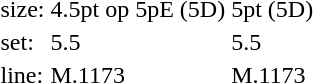<table style="margin-left:40px;">
<tr>
<td>size:</td>
<td>4.5pt op 5pE (5D)</td>
<td>5pt (5D)</td>
</tr>
<tr>
<td>set:</td>
<td>5.5</td>
<td>5.5</td>
</tr>
<tr>
<td>line:</td>
<td>M.1173</td>
<td>M.1173</td>
</tr>
</table>
